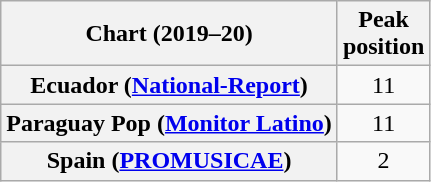<table class="wikitable sortable plainrowheaders" style="text-align:center">
<tr>
<th scope="col">Chart (2019–20)</th>
<th scope="col">Peak<br>position</th>
</tr>
<tr>
<th scope="row">Ecuador (<a href='#'>National-Report</a>)</th>
<td>11</td>
</tr>
<tr>
<th scope="row">Paraguay Pop (<a href='#'>Monitor Latino</a>)</th>
<td>11</td>
</tr>
<tr>
<th scope="row">Spain (<a href='#'>PROMUSICAE</a>)</th>
<td>2</td>
</tr>
</table>
